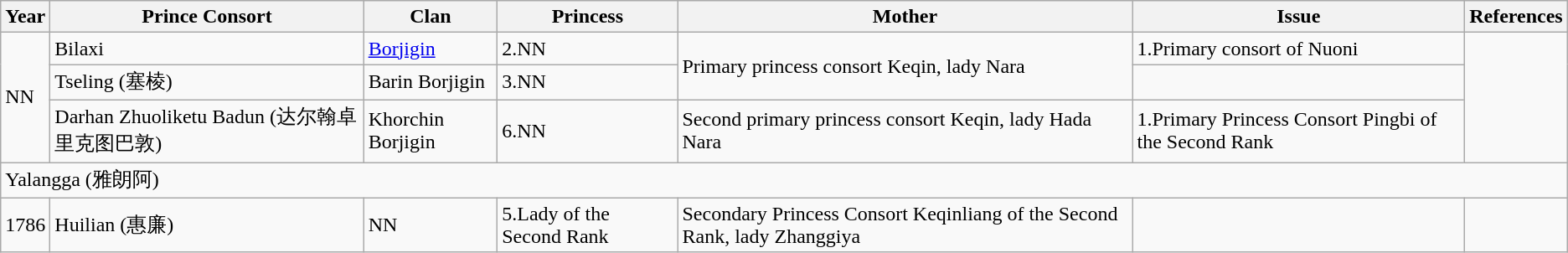<table class="wikitable">
<tr>
<th>Year</th>
<th>Prince Consort</th>
<th>Clan</th>
<th>Princess</th>
<th>Mother</th>
<th>Issue</th>
<th>References</th>
</tr>
<tr>
<td rowspan="3">NN</td>
<td>Bilaxi</td>
<td><a href='#'>Borjigin</a></td>
<td>2.NN</td>
<td rowspan="2">Primary princess consort Keqin, lady Nara</td>
<td>1.Primary consort of Nuoni</td>
<td rowspan="3"></td>
</tr>
<tr>
<td>Tseling (塞棱)</td>
<td>Barin Borjigin</td>
<td>3.NN</td>
<td></td>
</tr>
<tr>
<td>Darhan Zhuoliketu Badun (达尔翰卓里克图巴敦)</td>
<td>Khorchin Borjigin</td>
<td>6.NN</td>
<td>Second primary princess consort Keqin, lady Hada Nara</td>
<td>1.Primary Princess Consort Pingbi of the Second Rank</td>
</tr>
<tr>
<td colspan="7">Yalangga (雅朗阿)</td>
</tr>
<tr>
<td>1786</td>
<td>Huilian (惠廉)</td>
<td>NN</td>
<td>5.Lady of the Second Rank</td>
<td>Secondary Princess Consort Keqinliang of the Second Rank, lady Zhanggiya</td>
<td></td>
<td></td>
</tr>
</table>
